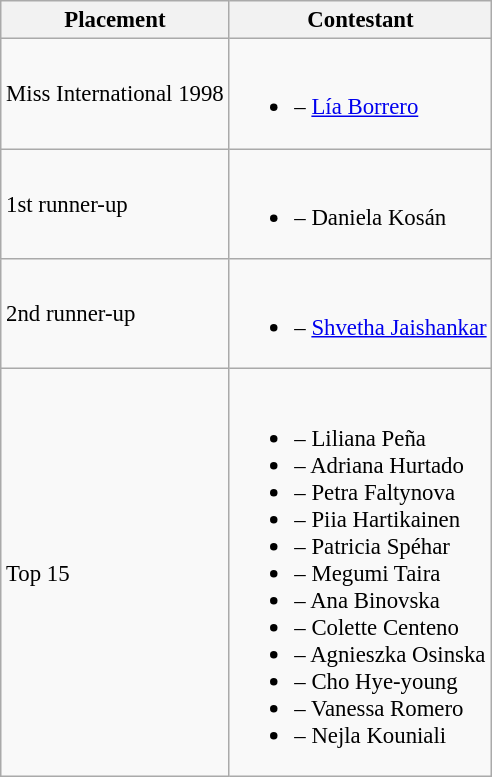<table class="wikitable sortable" style="font-size:95%;">
<tr>
<th>Placement</th>
<th>Contestant</th>
</tr>
<tr>
<td>Miss International 1998</td>
<td><br><ul><li> – <a href='#'>Lía Borrero</a></li></ul></td>
</tr>
<tr>
<td>1st runner-up</td>
<td><br><ul><li> – Daniela Kosán</li></ul></td>
</tr>
<tr>
<td>2nd runner-up</td>
<td><br><ul><li> – <a href='#'>Shvetha Jaishankar</a></li></ul></td>
</tr>
<tr>
<td>Top 15</td>
<td><br><ul><li> – Liliana Peña</li><li> – Adriana Hurtado</li><li> – Petra Faltynova</li><li> – Piia Hartikainen</li><li> – Patricia Spéhar</li><li> – Megumi Taira</li><li> – Ana Binovska</li><li> – Colette Centeno</li><li> – Agnieszka Osinska</li><li> – Cho Hye-young</li><li> – Vanessa Romero</li><li> – Nejla Kouniali</li></ul></td>
</tr>
</table>
